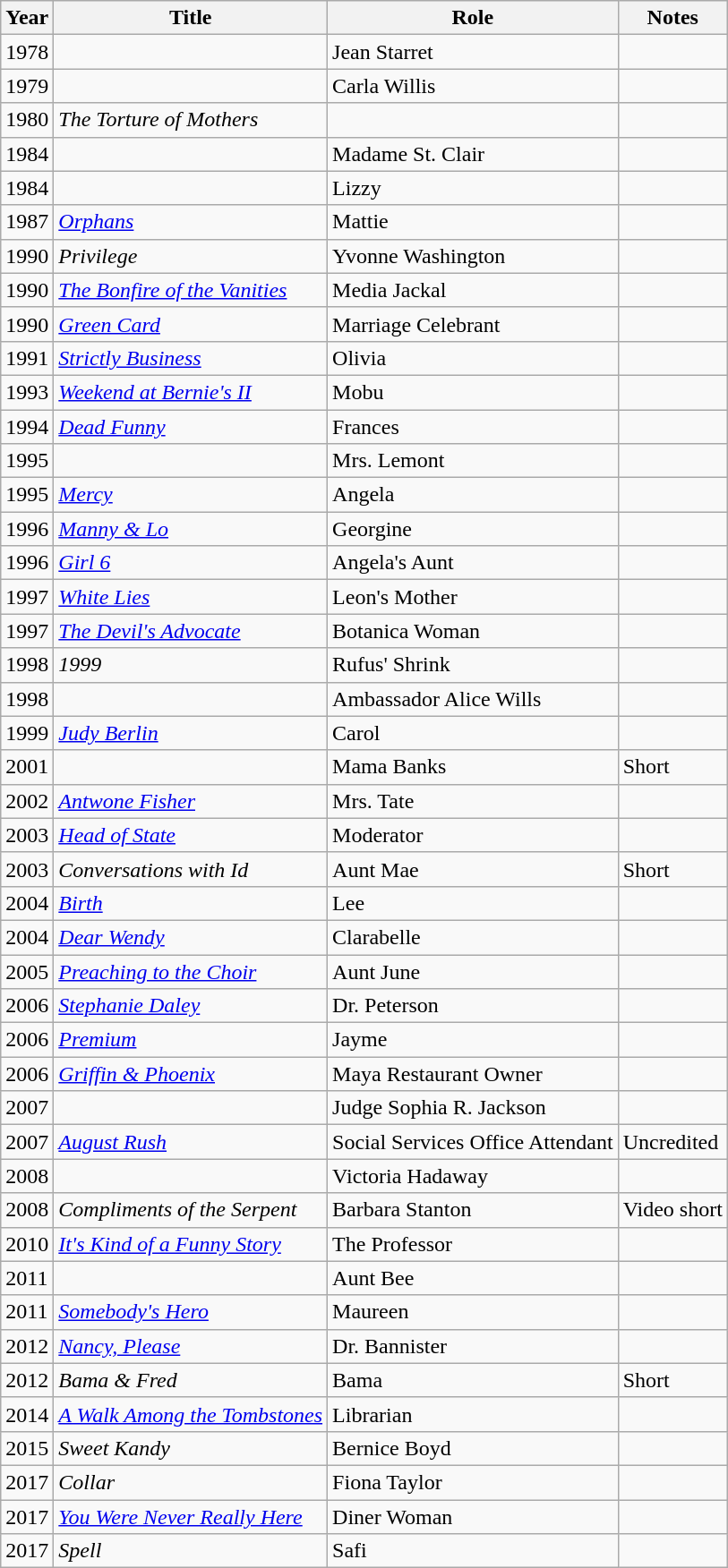<table class="wikitable sortable">
<tr>
<th>Year</th>
<th>Title</th>
<th>Role</th>
<th class="unsortable">Notes</th>
</tr>
<tr>
<td>1978</td>
<td><em></em></td>
<td>Jean Starret</td>
<td></td>
</tr>
<tr>
<td>1979</td>
<td><em></em></td>
<td>Carla Willis</td>
<td></td>
</tr>
<tr>
<td>1980</td>
<td><em>The Torture of Mothers</em></td>
<td></td>
<td></td>
</tr>
<tr>
<td>1984</td>
<td><em></em></td>
<td>Madame St. Clair</td>
<td></td>
</tr>
<tr>
<td>1984</td>
<td><em></em></td>
<td>Lizzy</td>
<td></td>
</tr>
<tr>
<td>1987</td>
<td><em><a href='#'>Orphans</a></em></td>
<td>Mattie</td>
<td></td>
</tr>
<tr>
<td>1990</td>
<td><em>Privilege</em></td>
<td>Yvonne Washington</td>
<td></td>
</tr>
<tr>
<td>1990</td>
<td><em><a href='#'>The Bonfire of the Vanities</a></em></td>
<td>Media Jackal</td>
<td></td>
</tr>
<tr>
<td>1990</td>
<td><em><a href='#'>Green Card</a></em></td>
<td>Marriage Celebrant</td>
<td></td>
</tr>
<tr>
<td>1991</td>
<td><em><a href='#'>Strictly Business</a></em></td>
<td>Olivia</td>
<td></td>
</tr>
<tr>
<td>1993</td>
<td><em><a href='#'>Weekend at Bernie's II</a></em></td>
<td>Mobu</td>
<td></td>
</tr>
<tr>
<td>1994</td>
<td><em><a href='#'>Dead Funny</a></em></td>
<td>Frances</td>
<td></td>
</tr>
<tr>
<td>1995</td>
<td><em></em></td>
<td>Mrs. Lemont</td>
<td></td>
</tr>
<tr>
<td>1995</td>
<td><em><a href='#'>Mercy</a></em></td>
<td>Angela</td>
<td></td>
</tr>
<tr>
<td>1996</td>
<td><em><a href='#'>Manny & Lo</a></em></td>
<td>Georgine</td>
<td></td>
</tr>
<tr>
<td>1996</td>
<td><em><a href='#'>Girl 6</a></em></td>
<td>Angela's Aunt</td>
<td></td>
</tr>
<tr>
<td>1997</td>
<td><em><a href='#'>White Lies</a></em></td>
<td>Leon's Mother</td>
<td></td>
</tr>
<tr>
<td>1997</td>
<td><em><a href='#'>The Devil's Advocate</a></em></td>
<td>Botanica Woman</td>
<td></td>
</tr>
<tr>
<td>1998</td>
<td><em>1999</em></td>
<td>Rufus' Shrink</td>
<td></td>
</tr>
<tr>
<td>1998</td>
<td><em></em></td>
<td>Ambassador Alice Wills</td>
<td></td>
</tr>
<tr>
<td>1999</td>
<td><em><a href='#'>Judy Berlin</a></em></td>
<td>Carol</td>
<td></td>
</tr>
<tr>
<td>2001</td>
<td><em></em></td>
<td>Mama Banks</td>
<td>Short</td>
</tr>
<tr>
<td>2002</td>
<td><em><a href='#'>Antwone Fisher</a></em></td>
<td>Mrs. Tate</td>
<td></td>
</tr>
<tr>
<td>2003</td>
<td><em><a href='#'>Head of State</a></em></td>
<td>Moderator</td>
<td></td>
</tr>
<tr>
<td>2003</td>
<td><em>Conversations with Id</em></td>
<td>Aunt Mae</td>
<td>Short</td>
</tr>
<tr>
<td>2004</td>
<td><em><a href='#'>Birth</a></em></td>
<td>Lee</td>
<td></td>
</tr>
<tr>
<td>2004</td>
<td><em><a href='#'>Dear Wendy</a></em></td>
<td>Clarabelle</td>
<td></td>
</tr>
<tr>
<td>2005</td>
<td><em><a href='#'>Preaching to the Choir</a></em></td>
<td>Aunt June</td>
<td></td>
</tr>
<tr>
<td>2006</td>
<td><em><a href='#'>Stephanie Daley</a></em></td>
<td>Dr. Peterson</td>
<td></td>
</tr>
<tr>
<td>2006</td>
<td><em><a href='#'>Premium</a></em></td>
<td>Jayme</td>
<td></td>
</tr>
<tr>
<td>2006</td>
<td><em><a href='#'>Griffin & Phoenix</a></em></td>
<td>Maya Restaurant Owner</td>
<td></td>
</tr>
<tr>
<td>2007</td>
<td><em></em></td>
<td>Judge Sophia R. Jackson</td>
<td></td>
</tr>
<tr>
<td>2007</td>
<td><em><a href='#'>August Rush</a></em></td>
<td>Social Services Office Attendant</td>
<td>Uncredited</td>
</tr>
<tr>
<td>2008</td>
<td><em></em></td>
<td>Victoria Hadaway</td>
<td></td>
</tr>
<tr>
<td>2008</td>
<td><em>Compliments of the Serpent</em></td>
<td>Barbara Stanton</td>
<td>Video short</td>
</tr>
<tr>
<td>2010</td>
<td><em><a href='#'>It's Kind of a Funny Story</a></em></td>
<td>The Professor</td>
<td></td>
</tr>
<tr>
<td>2011</td>
<td><em></em></td>
<td>Aunt Bee</td>
<td></td>
</tr>
<tr>
<td>2011</td>
<td><em><a href='#'>Somebody's Hero</a></em></td>
<td>Maureen</td>
<td></td>
</tr>
<tr>
<td>2012</td>
<td><em><a href='#'>Nancy, Please</a></em></td>
<td>Dr. Bannister</td>
<td></td>
</tr>
<tr>
<td>2012</td>
<td><em>Bama & Fred</em></td>
<td>Bama</td>
<td>Short</td>
</tr>
<tr>
<td>2014</td>
<td><em><a href='#'>A Walk Among the Tombstones</a></em></td>
<td>Librarian</td>
<td></td>
</tr>
<tr>
<td>2015</td>
<td><em>Sweet Kandy</em></td>
<td>Bernice Boyd</td>
<td></td>
</tr>
<tr>
<td>2017</td>
<td><em>Collar</em></td>
<td>Fiona Taylor</td>
<td></td>
</tr>
<tr>
<td>2017</td>
<td><em><a href='#'>You Were Never Really Here</a></em></td>
<td>Diner Woman</td>
<td></td>
</tr>
<tr>
<td>2017</td>
<td><em>Spell</em></td>
<td>Safi</td>
<td></td>
</tr>
</table>
